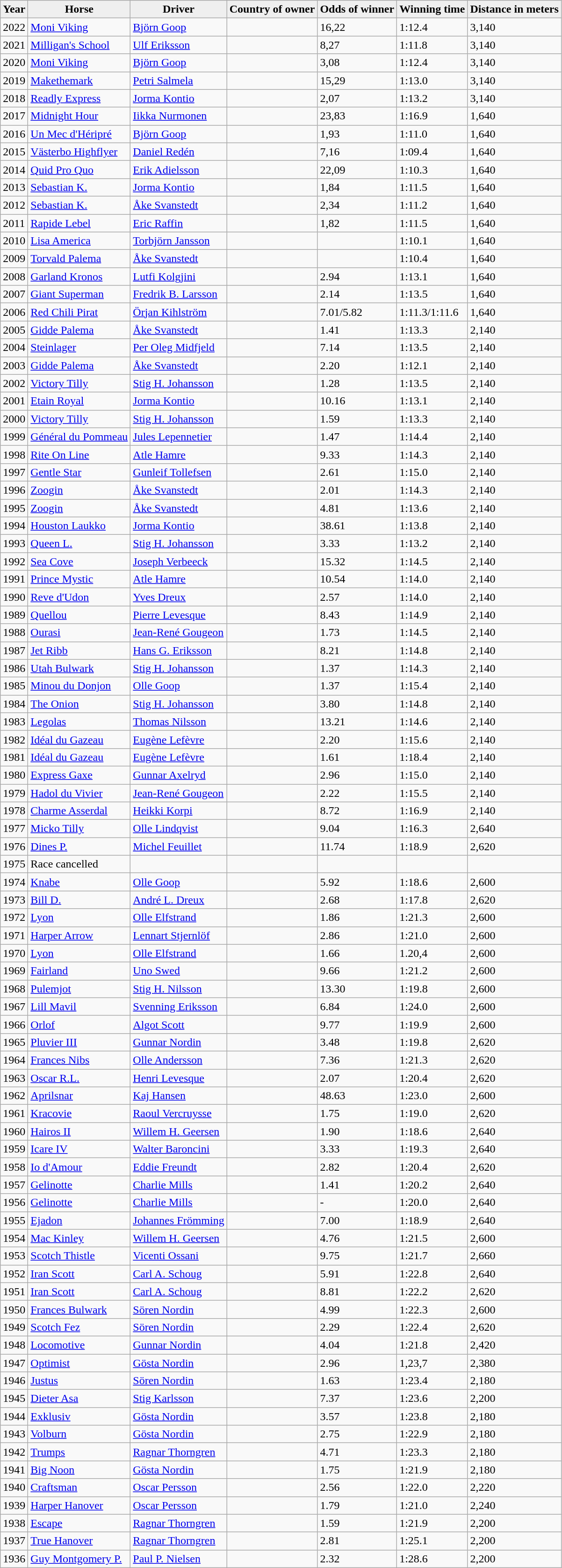<table class="wikitable">
<tr ---- align="center">
<th align="left" style="background:#efefef;">Year</th>
<th align="left" style="background:#efefef;">Horse</th>
<th align="left" style="background:#efefef;">Driver</th>
<th align="left" style="background:#efefef;">Country of owner</th>
<th align="left" style="background:#efefef;">Odds of winner</th>
<th align="left" style="background:#efefef;">Winning time</th>
<th align="left" style="background:#efefef;">Distance in meters</th>
</tr>
<tr ---->
<td>2022</td>
<td><a href='#'>Moni Viking</a></td>
<td><a href='#'>Björn Goop</a></td>
<td></td>
<td>16,22</td>
<td>1:12.4</td>
<td>3,140</td>
</tr>
<tr ---->
<td>2021</td>
<td><a href='#'>Milligan's School</a></td>
<td><a href='#'>Ulf Eriksson</a></td>
<td></td>
<td>8,27</td>
<td>1:11.8</td>
<td>3,140</td>
</tr>
<tr ---->
<td>2020</td>
<td><a href='#'>Moni Viking</a></td>
<td><a href='#'>Björn Goop</a></td>
<td></td>
<td>3,08</td>
<td>1:12.4</td>
<td>3,140</td>
</tr>
<tr ---->
<td>2019</td>
<td><a href='#'>Makethemark</a></td>
<td><a href='#'>Petri Salmela</a></td>
<td></td>
<td>15,29</td>
<td>1:13.0</td>
<td>3,140</td>
</tr>
<tr ---->
<td>2018</td>
<td><a href='#'>Readly Express</a></td>
<td><a href='#'>Jorma Kontio</a></td>
<td></td>
<td>2,07</td>
<td>1:13.2</td>
<td>3,140</td>
</tr>
<tr ---->
<td>2017</td>
<td><a href='#'>Midnight Hour</a></td>
<td><a href='#'>Iikka Nurmonen</a></td>
<td></td>
<td>23,83</td>
<td>1:16.9</td>
<td>1,640</td>
</tr>
<tr ---->
<td>2016</td>
<td><a href='#'>Un Mec d'Héripré</a></td>
<td><a href='#'>Björn Goop</a></td>
<td></td>
<td>1,93</td>
<td>1:11.0</td>
<td>1,640</td>
</tr>
<tr ---->
<td>2015</td>
<td><a href='#'>Västerbo Highflyer</a></td>
<td><a href='#'>Daniel Redén</a></td>
<td></td>
<td>7,16</td>
<td>1:09.4</td>
<td>1,640</td>
</tr>
<tr ---->
<td>2014</td>
<td><a href='#'>Quid Pro Quo</a></td>
<td><a href='#'>Erik Adielsson</a></td>
<td></td>
<td>22,09</td>
<td>1:10.3</td>
<td>1,640</td>
</tr>
<tr ---->
<td>2013</td>
<td><a href='#'>Sebastian K.</a></td>
<td><a href='#'>Jorma Kontio</a></td>
<td></td>
<td>1,84</td>
<td>1:11.5</td>
<td>1,640</td>
</tr>
<tr ---->
<td>2012</td>
<td><a href='#'>Sebastian K.</a></td>
<td><a href='#'>Åke Svanstedt</a></td>
<td></td>
<td>2,34</td>
<td>1:11.2</td>
<td>1,640</td>
</tr>
<tr ---->
<td>2011</td>
<td><a href='#'>Rapide Lebel</a></td>
<td><a href='#'>Eric Raffin</a></td>
<td></td>
<td>1,82</td>
<td>1:11.5</td>
<td>1,640</td>
</tr>
<tr ---->
<td>2010</td>
<td><a href='#'>Lisa America</a></td>
<td><a href='#'>Torbjörn Jansson</a></td>
<td></td>
<td></td>
<td>1:10.1</td>
<td>1,640</td>
</tr>
<tr ---->
<td>2009</td>
<td><a href='#'>Torvald Palema</a></td>
<td><a href='#'>Åke Svanstedt</a></td>
<td></td>
<td></td>
<td>1:10.4</td>
<td>1,640</td>
</tr>
<tr ---->
<td>2008</td>
<td><a href='#'>Garland Kronos</a></td>
<td><a href='#'>Lutfi Kolgjini</a></td>
<td></td>
<td>2.94</td>
<td>1:13.1</td>
<td>1,640</td>
</tr>
<tr ---->
<td>2007</td>
<td><a href='#'>Giant Superman</a></td>
<td><a href='#'>Fredrik B. Larsson</a></td>
<td></td>
<td>2.14</td>
<td>1:13.5</td>
<td>1,640</td>
</tr>
<tr ---->
<td>2006</td>
<td><a href='#'>Red Chili Pirat</a></td>
<td><a href='#'>Örjan Kihlström</a></td>
<td></td>
<td>7.01/5.82</td>
<td>1:11.3/1:11.6</td>
<td>1,640</td>
</tr>
<tr ---->
<td>2005</td>
<td><a href='#'>Gidde Palema</a></td>
<td><a href='#'>Åke Svanstedt</a></td>
<td></td>
<td>1.41</td>
<td>1:13.3</td>
<td>2,140</td>
</tr>
<tr ---->
<td>2004</td>
<td><a href='#'>Steinlager</a></td>
<td><a href='#'>Per Oleg Midfjeld</a></td>
<td></td>
<td>7.14</td>
<td>1:13.5</td>
<td>2,140</td>
</tr>
<tr ---->
<td>2003</td>
<td><a href='#'>Gidde Palema</a></td>
<td><a href='#'>Åke Svanstedt</a></td>
<td></td>
<td>2.20</td>
<td>1:12.1</td>
<td>2,140</td>
</tr>
<tr ---->
<td>2002</td>
<td><a href='#'>Victory Tilly</a></td>
<td><a href='#'>Stig H. Johansson</a></td>
<td></td>
<td>1.28</td>
<td>1:13.5</td>
<td>2,140</td>
</tr>
<tr ---->
<td>2001</td>
<td><a href='#'>Etain Royal</a></td>
<td><a href='#'>Jorma Kontio</a></td>
<td></td>
<td>10.16</td>
<td>1:13.1</td>
<td>2,140</td>
</tr>
<tr ---->
<td>2000</td>
<td><a href='#'>Victory Tilly</a></td>
<td><a href='#'>Stig H. Johansson</a></td>
<td></td>
<td>1.59</td>
<td>1:13.3</td>
<td>2,140</td>
</tr>
<tr ---->
<td>1999</td>
<td><a href='#'>Général du Pommeau</a></td>
<td><a href='#'>Jules Lepennetier</a></td>
<td></td>
<td>1.47</td>
<td>1:14.4</td>
<td>2,140</td>
</tr>
<tr ---->
<td>1998</td>
<td><a href='#'>Rite On Line</a></td>
<td><a href='#'>Atle Hamre</a></td>
<td></td>
<td>9.33</td>
<td>1:14.3</td>
<td>2,140</td>
</tr>
<tr ---->
<td>1997</td>
<td><a href='#'>Gentle Star</a></td>
<td><a href='#'>Gunleif Tollefsen</a></td>
<td></td>
<td>2.61</td>
<td>1:15.0</td>
<td>2,140</td>
</tr>
<tr ---->
<td>1996</td>
<td><a href='#'>Zoogin</a></td>
<td><a href='#'>Åke Svanstedt</a></td>
<td></td>
<td>2.01</td>
<td>1:14.3</td>
<td>2,140</td>
</tr>
<tr ---->
<td>1995</td>
<td><a href='#'>Zoogin</a></td>
<td><a href='#'>Åke Svanstedt</a></td>
<td></td>
<td>4.81</td>
<td>1:13.6</td>
<td>2,140</td>
</tr>
<tr ---->
<td>1994</td>
<td><a href='#'>Houston Laukko</a></td>
<td><a href='#'>Jorma Kontio</a></td>
<td></td>
<td>38.61</td>
<td>1:13.8</td>
<td>2,140</td>
</tr>
<tr ---->
<td>1993</td>
<td><a href='#'>Queen L.</a></td>
<td><a href='#'>Stig H. Johansson</a></td>
<td></td>
<td>3.33</td>
<td>1:13.2</td>
<td>2,140</td>
</tr>
<tr ---->
<td>1992</td>
<td><a href='#'>Sea Cove</a></td>
<td><a href='#'>Joseph Verbeeck</a></td>
<td></td>
<td>15.32</td>
<td>1:14.5</td>
<td>2,140</td>
</tr>
<tr ---->
<td>1991</td>
<td><a href='#'>Prince Mystic</a></td>
<td><a href='#'>Atle Hamre</a></td>
<td></td>
<td>10.54</td>
<td>1:14.0</td>
<td>2,140</td>
</tr>
<tr ---->
<td>1990</td>
<td><a href='#'>Reve d'Udon</a></td>
<td><a href='#'>Yves Dreux</a></td>
<td></td>
<td>2.57</td>
<td>1:14.0</td>
<td>2,140</td>
</tr>
<tr ---->
<td>1989</td>
<td><a href='#'>Quellou</a></td>
<td><a href='#'>Pierre Levesque</a></td>
<td></td>
<td>8.43</td>
<td>1:14.9</td>
<td>2,140</td>
</tr>
<tr ---->
<td>1988</td>
<td><a href='#'>Ourasi</a></td>
<td><a href='#'>Jean-René Gougeon</a></td>
<td></td>
<td>1.73</td>
<td>1:14.5</td>
<td>2,140</td>
</tr>
<tr ---->
<td>1987</td>
<td><a href='#'>Jet Ribb</a></td>
<td><a href='#'>Hans G. Eriksson</a></td>
<td></td>
<td>8.21</td>
<td>1:14.8</td>
<td>2,140</td>
</tr>
<tr ---->
<td>1986</td>
<td><a href='#'>Utah Bulwark</a></td>
<td><a href='#'>Stig H. Johansson</a></td>
<td></td>
<td>1.37</td>
<td>1:14.3</td>
<td>2,140</td>
</tr>
<tr ---->
<td>1985</td>
<td><a href='#'>Minou du Donjon</a></td>
<td><a href='#'>Olle Goop</a></td>
<td></td>
<td>1.37</td>
<td>1:15.4</td>
<td>2,140</td>
</tr>
<tr ---->
<td>1984</td>
<td><a href='#'>The Onion</a></td>
<td><a href='#'>Stig H. Johansson</a></td>
<td></td>
<td>3.80</td>
<td>1:14.8</td>
<td>2,140</td>
</tr>
<tr ---->
<td>1983</td>
<td><a href='#'>Legolas</a></td>
<td><a href='#'>Thomas Nilsson</a></td>
<td></td>
<td>13.21</td>
<td>1:14.6</td>
<td>2,140</td>
</tr>
<tr ---->
<td>1982</td>
<td><a href='#'>Idéal du Gazeau</a></td>
<td><a href='#'>Eugène Lefèvre</a></td>
<td></td>
<td>2.20</td>
<td>1:15.6</td>
<td>2,140</td>
</tr>
<tr ---->
<td>1981</td>
<td><a href='#'>Idéal du Gazeau</a></td>
<td><a href='#'>Eugène Lefèvre</a></td>
<td></td>
<td>1.61</td>
<td>1:18.4</td>
<td>2,140</td>
</tr>
<tr ---->
<td>1980</td>
<td><a href='#'>Express Gaxe</a></td>
<td><a href='#'>Gunnar Axelryd</a></td>
<td></td>
<td>2.96</td>
<td>1:15.0</td>
<td>2,140</td>
</tr>
<tr ---->
<td>1979</td>
<td><a href='#'>Hadol du Vivier</a></td>
<td><a href='#'>Jean-René Gougeon</a></td>
<td></td>
<td>2.22</td>
<td>1:15.5</td>
<td>2,140</td>
</tr>
<tr ---->
<td>1978</td>
<td><a href='#'>Charme Asserdal</a></td>
<td><a href='#'>Heikki Korpi</a></td>
<td></td>
<td>8.72</td>
<td>1:16.9</td>
<td>2,140</td>
</tr>
<tr ---->
<td>1977</td>
<td><a href='#'>Micko Tilly</a></td>
<td><a href='#'>Olle Lindqvist</a></td>
<td></td>
<td>9.04</td>
<td>1:16.3</td>
<td>2,640</td>
</tr>
<tr ---->
<td>1976</td>
<td><a href='#'>Dines P.</a></td>
<td><a href='#'>Michel Feuillet</a></td>
<td></td>
<td>11.74</td>
<td>1:18.9</td>
<td>2,620</td>
</tr>
<tr ---->
<td>1975</td>
<td>Race cancelled</td>
<td></td>
<td></td>
<td></td>
<td></td>
<td></td>
</tr>
<tr ---->
<td>1974</td>
<td><a href='#'>Knabe</a></td>
<td><a href='#'>Olle Goop</a></td>
<td></td>
<td>5.92</td>
<td>1:18.6</td>
<td>2,600</td>
</tr>
<tr ---->
<td>1973</td>
<td><a href='#'>Bill D.</a></td>
<td><a href='#'>André L. Dreux</a></td>
<td></td>
<td>2.68</td>
<td>1:17.8</td>
<td>2,620</td>
</tr>
<tr ---->
<td>1972</td>
<td><a href='#'>Lyon</a></td>
<td><a href='#'>Olle Elfstrand</a></td>
<td></td>
<td>1.86</td>
<td>1:21.3</td>
<td>2,600</td>
</tr>
<tr ---->
<td>1971</td>
<td><a href='#'>Harper Arrow</a></td>
<td><a href='#'>Lennart Stjernlöf</a></td>
<td></td>
<td>2.86</td>
<td>1:21.0</td>
<td>2,600</td>
</tr>
<tr ---->
<td>1970</td>
<td><a href='#'>Lyon</a></td>
<td><a href='#'>Olle Elfstrand</a></td>
<td></td>
<td>1.66</td>
<td>1.20,4</td>
<td>2,600</td>
</tr>
<tr ---->
<td>1969</td>
<td><a href='#'>Fairland</a></td>
<td><a href='#'>Uno Swed</a></td>
<td></td>
<td>9.66</td>
<td>1:21.2</td>
<td>2,600</td>
</tr>
<tr ---->
<td>1968</td>
<td><a href='#'>Pulemjot</a></td>
<td><a href='#'>Stig H. Nilsson</a></td>
<td></td>
<td>13.30</td>
<td>1:19.8</td>
<td>2,600</td>
</tr>
<tr ---->
<td>1967</td>
<td><a href='#'>Lill Mavil</a></td>
<td><a href='#'>Svenning Eriksson</a></td>
<td></td>
<td>6.84</td>
<td>1:24.0</td>
<td>2,600</td>
</tr>
<tr ---->
<td>1966</td>
<td><a href='#'>Orlof</a></td>
<td><a href='#'>Algot Scott</a></td>
<td></td>
<td>9.77</td>
<td>1:19.9</td>
<td>2,600</td>
</tr>
<tr ---->
<td>1965</td>
<td><a href='#'>Pluvier III</a></td>
<td><a href='#'>Gunnar Nordin</a></td>
<td></td>
<td>3.48</td>
<td>1:19.8</td>
<td>2,620</td>
</tr>
<tr ---->
<td>1964</td>
<td><a href='#'>Frances Nibs</a></td>
<td><a href='#'>Olle Andersson</a></td>
<td></td>
<td>7.36</td>
<td>1:21.3</td>
<td>2,620</td>
</tr>
<tr ---->
<td>1963</td>
<td><a href='#'>Oscar R.L.</a></td>
<td><a href='#'>Henri Levesque</a></td>
<td></td>
<td>2.07</td>
<td>1:20.4</td>
<td>2,620</td>
</tr>
<tr ---->
<td>1962</td>
<td><a href='#'>Aprilsnar</a></td>
<td><a href='#'>Kaj Hansen</a></td>
<td></td>
<td>48.63</td>
<td>1:23.0</td>
<td>2,600</td>
</tr>
<tr ---->
<td>1961</td>
<td><a href='#'>Kracovie</a></td>
<td><a href='#'>Raoul Vercruysse</a></td>
<td></td>
<td>1.75</td>
<td>1:19.0</td>
<td>2,620</td>
</tr>
<tr ---->
<td>1960</td>
<td><a href='#'>Hairos II</a></td>
<td><a href='#'>Willem H. Geersen</a></td>
<td></td>
<td>1.90</td>
<td>1:18.6</td>
<td>2,640</td>
</tr>
<tr ---->
<td>1959</td>
<td><a href='#'>Icare IV</a></td>
<td><a href='#'>Walter Baroncini</a></td>
<td></td>
<td>3.33</td>
<td>1:19.3</td>
<td>2,640</td>
</tr>
<tr ---->
<td>1958</td>
<td><a href='#'>Io d'Amour</a></td>
<td><a href='#'>Eddie Freundt</a></td>
<td></td>
<td>2.82</td>
<td>1:20.4</td>
<td>2,620</td>
</tr>
<tr ---->
<td>1957</td>
<td><a href='#'>Gelinotte</a></td>
<td><a href='#'>Charlie Mills</a></td>
<td></td>
<td>1.41</td>
<td>1:20.2</td>
<td>2,640</td>
</tr>
<tr ---->
<td>1956</td>
<td><a href='#'>Gelinotte</a></td>
<td><a href='#'>Charlie Mills</a></td>
<td></td>
<td>-</td>
<td>1:20.0</td>
<td>2,640</td>
</tr>
<tr ---->
<td>1955</td>
<td><a href='#'>Ejadon</a></td>
<td><a href='#'>Johannes Frömming</a></td>
<td></td>
<td>7.00</td>
<td>1:18.9</td>
<td>2,640</td>
</tr>
<tr ---->
<td>1954</td>
<td><a href='#'>Mac Kinley</a></td>
<td><a href='#'>Willem H. Geersen</a></td>
<td></td>
<td>4.76</td>
<td>1:21.5</td>
<td>2,600</td>
</tr>
<tr ---->
<td>1953</td>
<td><a href='#'>Scotch Thistle</a></td>
<td><a href='#'>Vicenti Ossani</a></td>
<td></td>
<td>9.75</td>
<td>1:21.7</td>
<td>2,660</td>
</tr>
<tr ---->
<td>1952</td>
<td><a href='#'>Iran Scott</a></td>
<td><a href='#'>Carl A. Schoug</a></td>
<td></td>
<td>5.91</td>
<td>1:22.8</td>
<td>2,640</td>
</tr>
<tr ---->
<td>1951</td>
<td><a href='#'>Iran Scott</a></td>
<td><a href='#'>Carl A. Schoug</a></td>
<td></td>
<td>8.81</td>
<td>1:22.2</td>
<td>2,620</td>
</tr>
<tr ---->
<td>1950</td>
<td><a href='#'>Frances Bulwark</a></td>
<td><a href='#'>Sören Nordin</a></td>
<td></td>
<td>4.99</td>
<td>1:22.3</td>
<td>2,600</td>
</tr>
<tr ---->
<td>1949</td>
<td><a href='#'>Scotch Fez</a></td>
<td><a href='#'>Sören Nordin</a></td>
<td></td>
<td>2.29</td>
<td>1:22.4</td>
<td>2,620</td>
</tr>
<tr ---->
<td>1948</td>
<td><a href='#'>Locomotive</a></td>
<td><a href='#'>Gunnar Nordin</a></td>
<td></td>
<td>4.04</td>
<td>1:21.8</td>
<td>2,420</td>
</tr>
<tr ---->
<td>1947</td>
<td><a href='#'>Optimist</a></td>
<td><a href='#'>Gösta Nordin</a></td>
<td></td>
<td>2.96</td>
<td>1,23,7</td>
<td>2,380</td>
</tr>
<tr ---->
<td>1946</td>
<td><a href='#'>Justus</a></td>
<td><a href='#'>Sören Nordin</a></td>
<td></td>
<td>1.63</td>
<td>1:23.4</td>
<td>2,180</td>
</tr>
<tr ---->
<td>1945</td>
<td><a href='#'>Dieter Asa</a></td>
<td><a href='#'>Stig Karlsson</a></td>
<td></td>
<td>7.37</td>
<td>1:23.6</td>
<td>2,200</td>
</tr>
<tr ---->
<td>1944</td>
<td><a href='#'>Exklusiv</a></td>
<td><a href='#'>Gösta Nordin</a></td>
<td></td>
<td>3.57</td>
<td>1:23.8</td>
<td>2,180</td>
</tr>
<tr ---->
<td>1943</td>
<td><a href='#'>Volburn</a></td>
<td><a href='#'>Gösta Nordin</a></td>
<td></td>
<td>2.75</td>
<td>1:22.9</td>
<td>2,180</td>
</tr>
<tr ---->
<td>1942</td>
<td><a href='#'>Trumps</a></td>
<td><a href='#'>Ragnar Thorngren</a></td>
<td></td>
<td>4.71</td>
<td>1:23.3</td>
<td>2,180</td>
</tr>
<tr ---->
<td>1941</td>
<td><a href='#'>Big Noon</a></td>
<td><a href='#'>Gösta Nordin</a></td>
<td></td>
<td>1.75</td>
<td>1:21.9</td>
<td>2,180</td>
</tr>
<tr ---->
<td>1940</td>
<td><a href='#'>Craftsman</a></td>
<td><a href='#'>Oscar Persson</a></td>
<td></td>
<td>2.56</td>
<td>1:22.0</td>
<td>2,220</td>
</tr>
<tr ---->
<td>1939</td>
<td><a href='#'>Harper Hanover</a></td>
<td><a href='#'>Oscar Persson</a></td>
<td></td>
<td>1.79</td>
<td>1:21.0</td>
<td>2,240</td>
</tr>
<tr ---->
<td>1938</td>
<td><a href='#'>Escape</a></td>
<td><a href='#'>Ragnar Thorngren</a></td>
<td></td>
<td>1.59</td>
<td>1:21.9</td>
<td>2,200</td>
</tr>
<tr ---->
<td>1937</td>
<td><a href='#'>True Hanover</a></td>
<td><a href='#'>Ragnar Thorngren</a></td>
<td></td>
<td>2.81</td>
<td>1:25.1</td>
<td>2,200</td>
</tr>
<tr ---->
<td>1936</td>
<td><a href='#'>Guy Montgomery P.</a></td>
<td><a href='#'>Paul P. Nielsen</a></td>
<td></td>
<td>2.32</td>
<td>1:28.6</td>
<td>2,200</td>
</tr>
</table>
